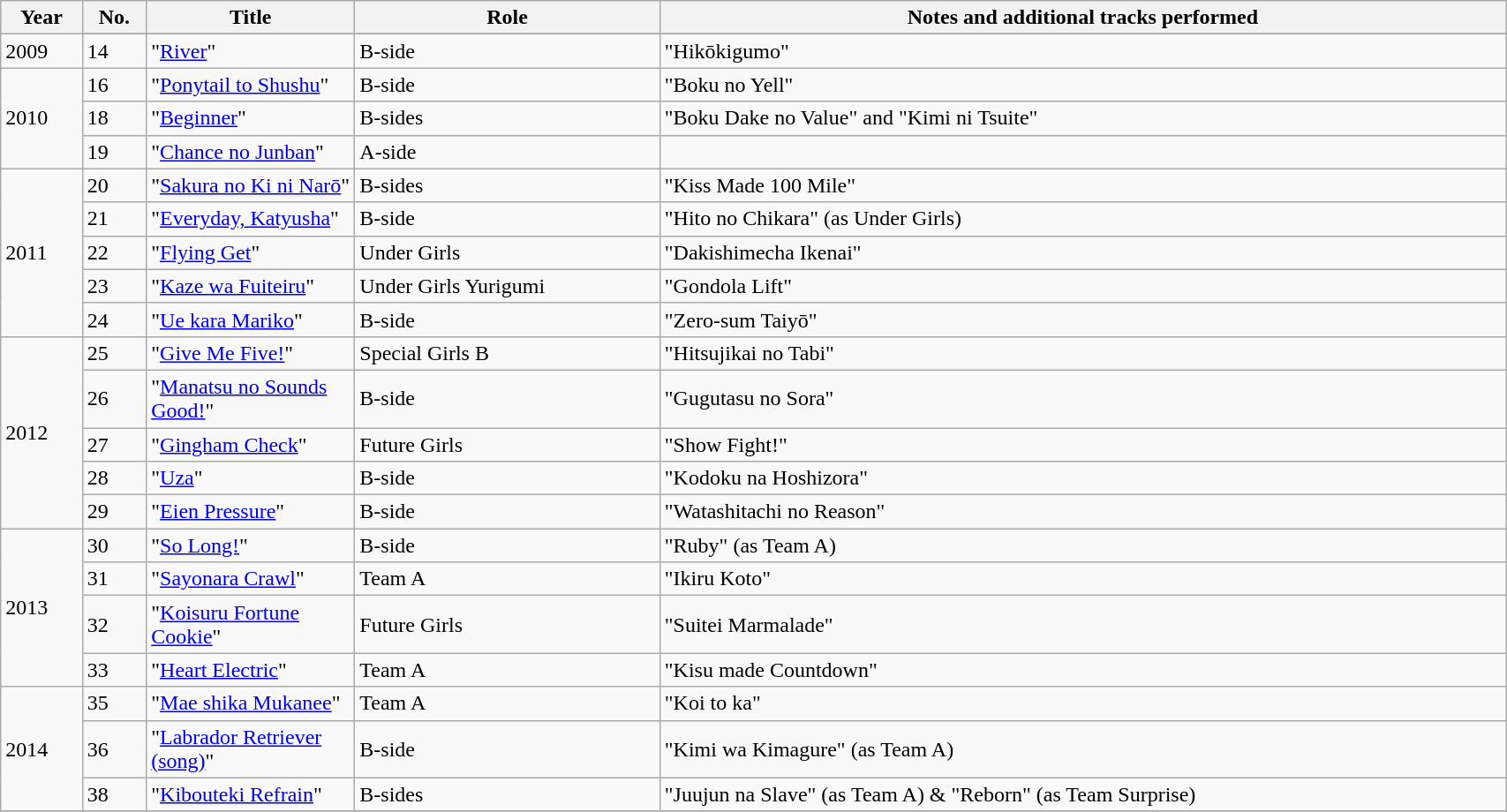<table class="wikitable sortable"  style="width:90%;">
<tr>
<th>Year</th>
<th data-sort-type="number">No. </th>
<th style="width:150px;">Title </th>
<th>Role  </th>
<th class="unsortable">Notes and additional tracks performed </th>
</tr>
<tr>
<td rowspan="2">2009</td>
</tr>
<tr>
<td>14</td>
<td>"<a href='#'>River</a>"</td>
<td>B-side</td>
<td>"Hikōkigumo"</td>
</tr>
<tr>
<td rowspan="3">2010</td>
<td>16</td>
<td>"<a href='#'>Ponytail to Shushu</a>"</td>
<td>B-side</td>
<td>"Boku no Yell"</td>
</tr>
<tr>
<td>18</td>
<td>"<a href='#'>Beginner</a>"</td>
<td>B-sides</td>
<td>"Boku Dake no Value" and "Kimi ni Tsuite"</td>
</tr>
<tr>
<td>19</td>
<td>"<a href='#'>Chance no Junban</a>"</td>
<td>A-side</td>
<td></td>
</tr>
<tr>
<td rowspan="5">2011</td>
<td>20</td>
<td>"<a href='#'>Sakura no Ki ni Narō</a>"</td>
<td>B-sides</td>
<td>"Kiss Made 100 Mile"</td>
</tr>
<tr>
<td>21</td>
<td>"<a href='#'>Everyday, Katyusha</a>"</td>
<td>B-side</td>
<td>"Hito no Chikara" (as Under Girls)</td>
</tr>
<tr>
<td>22</td>
<td>"<a href='#'>Flying Get</a>"</td>
<td>Under Girls</td>
<td>"Dakishimecha Ikenai"</td>
</tr>
<tr>
<td>23</td>
<td>"<a href='#'>Kaze wa Fuiteiru</a>"</td>
<td>Under Girls Yurigumi</td>
<td>"Gondola Lift"</td>
</tr>
<tr>
<td>24</td>
<td>"<a href='#'>Ue kara Mariko</a>"</td>
<td>B-side</td>
<td>"Zero-sum Taiyō"</td>
</tr>
<tr>
<td rowspan="5">2012</td>
<td>25</td>
<td>"<a href='#'>Give Me Five!</a>"</td>
<td>Special Girls B</td>
<td>"Hitsujikai no Tabi"</td>
</tr>
<tr>
<td>26</td>
<td>"<a href='#'>Manatsu no Sounds Good!</a>"</td>
<td>B-side</td>
<td>"Gugutasu no Sora"</td>
</tr>
<tr>
<td>27</td>
<td>"<a href='#'>Gingham Check</a>"</td>
<td>Future Girls</td>
<td>"Show Fight!"</td>
</tr>
<tr>
<td>28</td>
<td>"<a href='#'>Uza</a>"</td>
<td>B-side</td>
<td>"Kodoku na Hoshizora"</td>
</tr>
<tr>
<td>29</td>
<td>"<a href='#'>Eien Pressure</a>"</td>
<td>B-side</td>
<td>"Watashitachi no Reason"</td>
</tr>
<tr>
<td rowspan="4">2013</td>
<td>30</td>
<td>"<a href='#'>So Long!</a>"</td>
<td>B-side</td>
<td>"Ruby" (as Team A)</td>
</tr>
<tr>
<td>31</td>
<td>"<a href='#'>Sayonara Crawl</a>"</td>
<td>Team A</td>
<td>"Ikiru Koto"</td>
</tr>
<tr>
<td>32</td>
<td>"<a href='#'>Koisuru Fortune Cookie</a>"</td>
<td>Future Girls</td>
<td>"Suitei Marmalade"</td>
</tr>
<tr>
<td>33</td>
<td>"<a href='#'>Heart Electric</a>"</td>
<td>Team A</td>
<td>"Kisu made Countdown"</td>
</tr>
<tr>
<td rowspan="3">2014</td>
<td>35</td>
<td>"<a href='#'>Mae shika Mukanee</a>"</td>
<td>Team A</td>
<td>"Koi to ka"</td>
</tr>
<tr>
<td>36</td>
<td>"<a href='#'>Labrador Retriever (song)</a>"</td>
<td>B-side</td>
<td>"Kimi wa Kimagure" (as Team A)</td>
</tr>
<tr>
<td>38</td>
<td>"<a href='#'>Kibouteki Refrain</a>"</td>
<td>B-sides</td>
<td>"Juujun na Slave" (as Team A) & "Reborn" (as Team Surprise)</td>
</tr>
<tr>
</tr>
</table>
